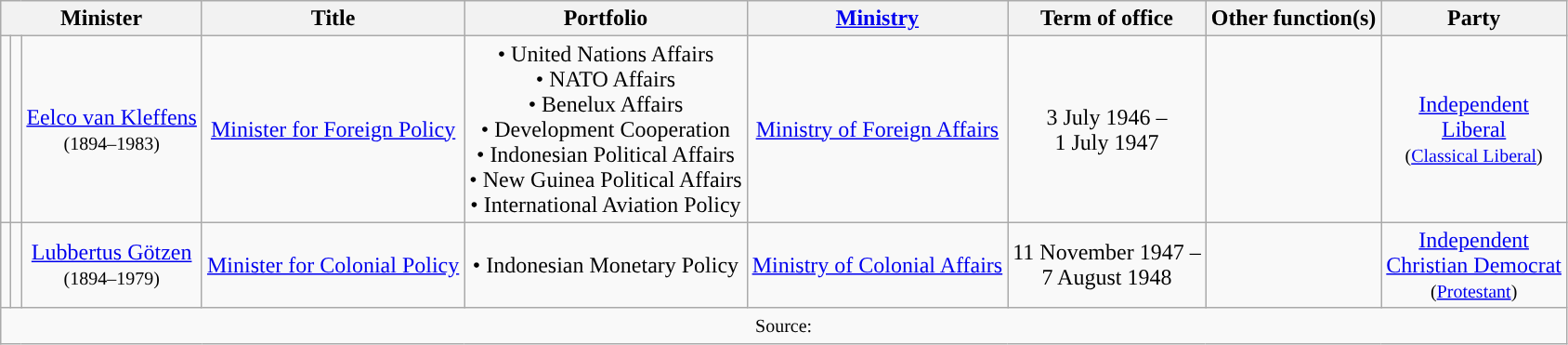<table class="wikitable" style="text-align:center">
<tr>
<th colspan=3>Minister</th>
<th>Title</th>
<th>Portfolio</th>
<th><a href='#'>Ministry</a></th>
<th>Term of office</th>
<th>Other function(s)</th>
<th>Party</th>
</tr>
<tr>
<td style="background:"></td>
<td></td>
<td><a href='#'>Eelco van Kleffens</a> <br> <small>(1894–1983)</small></td>
<td><a href='#'>Minister for Foreign Policy</a></td>
<td>• United Nations Affairs <br> • NATO Affairs <br> • Benelux Affairs <br> • Development Cooperation <br> • Indonesian Political Affairs <br> • New Guinea Political Affairs <br> • International Aviation Policy</td>
<td><a href='#'>Ministry of Foreign Affairs</a></td>
<td>3 July 1946 – <br> 1 July 1947 <br> </td>
<td></td>
<td><a href='#'>Independent <br> Liberal</a> <br> <small>(<a href='#'>Classical Liberal</a>)</small></td>
</tr>
<tr>
<td style="background:"></td>
<td></td>
<td><a href='#'>Lubbertus Götzen</a> <br> <small>(1894–1979)</small></td>
<td><a href='#'>Minister for Colonial Policy</a></td>
<td>• Indonesian Monetary Policy</td>
<td><a href='#'>Ministry of Colonial Affairs</a></td>
<td>11 November 1947 – <br> 7 August 1948</td>
<td></td>
<td><a href='#'>Independent <br> Christian Democrat</a> <br> <small>(<a href='#'>Protestant</a>)</small></td>
</tr>
<tr>
<td colspan=9><small>Source:  </small></td>
</tr>
</table>
